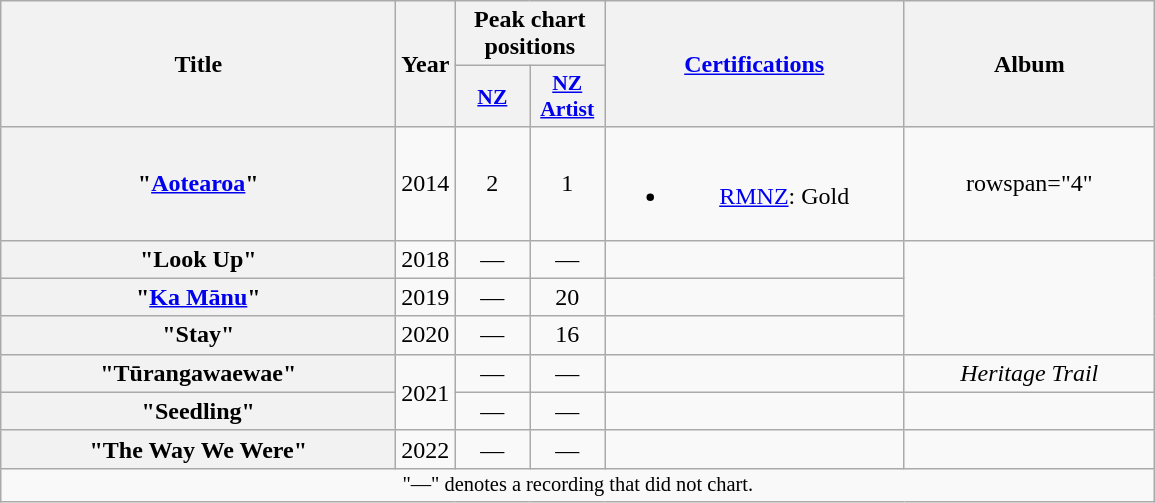<table class="wikitable plainrowheaders" style="text-align:center;">
<tr>
<th scope="col" rowspan="2" style="width:16em;">Title</th>
<th scope="col" rowspan="2" style="width:1em;">Year</th>
<th scope="col" colspan="2">Peak chart positions</th>
<th scope="col" rowspan="2" style="width:12em;"><a href='#'>Certifications</a></th>
<th scope="col" rowspan="2" style="width:10em;">Album</th>
</tr>
<tr>
<th scope="col" style="width:3em;font-size:90%;"><a href='#'>NZ</a><br></th>
<th scope="col" style="width:3em;font-size:90%;"><a href='#'>NZ<br>Artist</a><br></th>
</tr>
<tr>
<th scope="row">"<a href='#'>Aotearoa</a>"<br></th>
<td>2014</td>
<td>2</td>
<td>1</td>
<td><br><ul><li><a href='#'>RMNZ</a>: Gold</li></ul></td>
<td>rowspan="4" </td>
</tr>
<tr>
<th scope="row">"Look Up"<br></th>
<td>2018</td>
<td>—</td>
<td>—</td>
<td></td>
</tr>
<tr>
<th scope="row">"<a href='#'>Ka Mānu</a>"<br></th>
<td>2019</td>
<td>—</td>
<td>20</td>
<td></td>
</tr>
<tr>
<th scope="row">"Stay"<br></th>
<td>2020</td>
<td>—</td>
<td>16</td>
<td></td>
</tr>
<tr>
<th scope="row">"Tūrangawaewae"<br></th>
<td rowspan="2">2021</td>
<td>—</td>
<td>—</td>
<td></td>
<td><em>Heritage Trail</em></td>
</tr>
<tr>
<th scope="row">"Seedling"<br></th>
<td>—</td>
<td>—</td>
<td></td>
<td></td>
</tr>
<tr>
<th scope="row">"The Way We Were"<br></th>
<td rowspan="1">2022</td>
<td>—</td>
<td>—</td>
<td></td>
<td></td>
</tr>
<tr>
<td colspan="8" style="font-size:85%;">"—" denotes a recording that did not chart.</td>
</tr>
</table>
